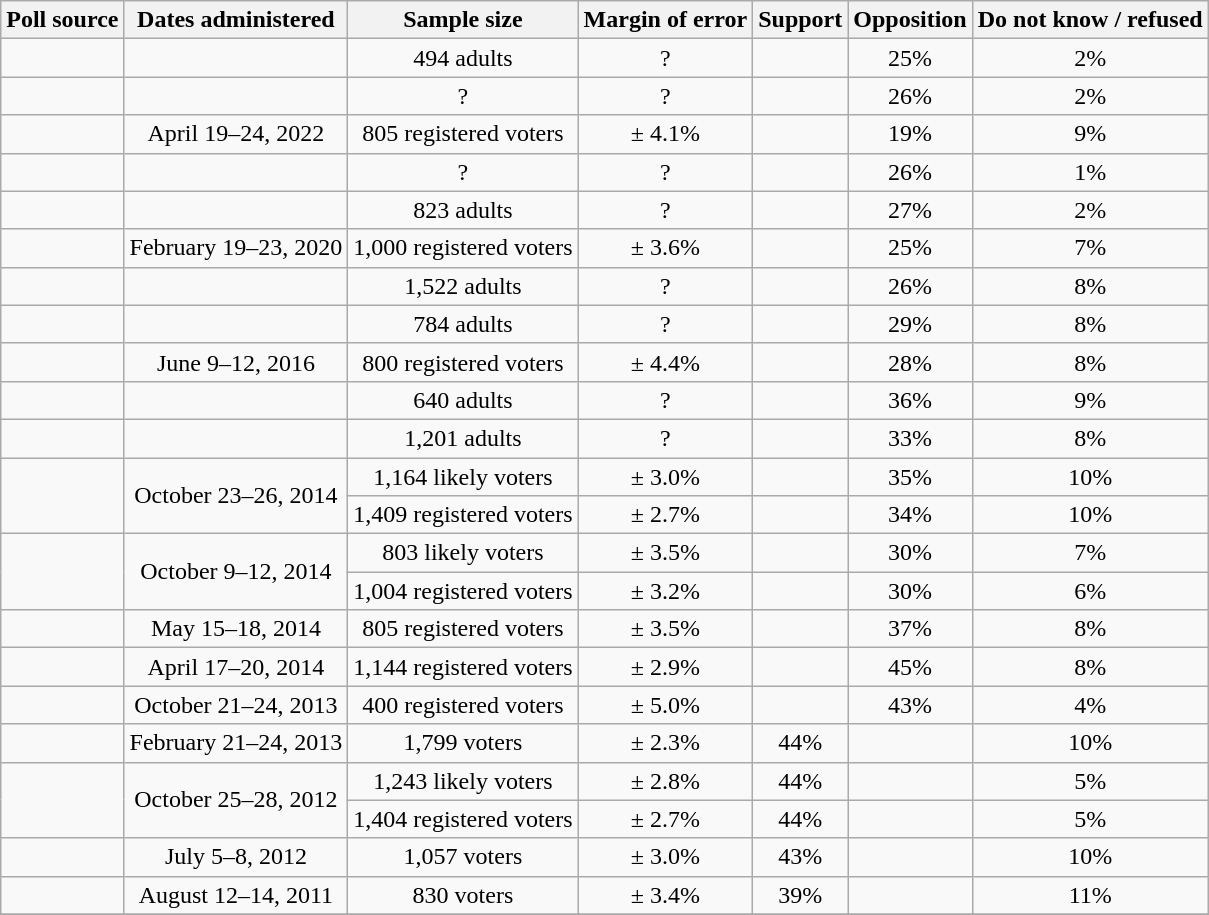<table class="wikitable" style="text-align: center">
<tr>
<th>Poll source</th>
<th>Dates administered</th>
<th>Sample size</th>
<th>Margin of error</th>
<th>Support</th>
<th>Opposition</th>
<th>Do not know / refused</th>
</tr>
<tr>
<td></td>
<td></td>
<td>494 adults</td>
<td>?</td>
<td></td>
<td>25%</td>
<td>2%</td>
</tr>
<tr>
<td></td>
<td></td>
<td>?</td>
<td>?</td>
<td></td>
<td>26%</td>
<td>2%</td>
</tr>
<tr>
<td></td>
<td>April 19–24, 2022</td>
<td>805 registered voters</td>
<td>± 4.1%</td>
<td></td>
<td>19%</td>
<td>9%</td>
</tr>
<tr>
<td></td>
<td></td>
<td>?</td>
<td>?</td>
<td></td>
<td>26%</td>
<td>1%</td>
</tr>
<tr>
<td></td>
<td></td>
<td>823 adults</td>
<td>?</td>
<td></td>
<td>27%</td>
<td>2%</td>
</tr>
<tr>
<td></td>
<td>February 19–23, 2020</td>
<td>1,000 registered voters</td>
<td>± 3.6%</td>
<td></td>
<td>25%</td>
<td>7%</td>
</tr>
<tr>
<td></td>
<td></td>
<td>1,522 adults</td>
<td>?</td>
<td></td>
<td>26%</td>
<td>8%</td>
</tr>
<tr>
<td></td>
<td></td>
<td>784 adults</td>
<td>?</td>
<td></td>
<td>29%</td>
<td>8%</td>
</tr>
<tr>
<td></td>
<td>June 9–12, 2016</td>
<td>800 registered voters</td>
<td>± 4.4%</td>
<td></td>
<td>28%</td>
<td>8%</td>
</tr>
<tr>
<td></td>
<td></td>
<td>640 adults</td>
<td>?</td>
<td></td>
<td>36%</td>
<td>9%</td>
</tr>
<tr>
<td></td>
<td></td>
<td>1,201 adults</td>
<td>?</td>
<td></td>
<td>33%</td>
<td>8%</td>
</tr>
<tr>
<td rowspan=2 colspan=1></td>
<td rowspan=2 colspan=1>October 23–26, 2014</td>
<td>1,164 likely voters</td>
<td>± 3.0%</td>
<td></td>
<td>35%</td>
<td>10%</td>
</tr>
<tr>
<td>1,409 registered voters</td>
<td>± 2.7%</td>
<td></td>
<td>34%</td>
<td>10%</td>
</tr>
<tr>
<td rowspan=2 colspan=1></td>
<td rowspan=2 colspan=1>October 9–12, 2014</td>
<td>803 likely voters</td>
<td>± 3.5%</td>
<td></td>
<td>30%</td>
<td>7%</td>
</tr>
<tr>
<td>1,004 registered voters</td>
<td>± 3.2%</td>
<td></td>
<td>30%</td>
<td>6%</td>
</tr>
<tr>
<td></td>
<td>May 15–18, 2014</td>
<td>805 registered voters</td>
<td>± 3.5%</td>
<td></td>
<td>37%</td>
<td>8%</td>
</tr>
<tr>
<td></td>
<td>April 17–20, 2014</td>
<td>1,144 registered voters</td>
<td>± 2.9%</td>
<td></td>
<td>45%</td>
<td>8%</td>
</tr>
<tr>
<td></td>
<td>October 21–24, 2013</td>
<td>400 registered voters</td>
<td>± 5.0%</td>
<td></td>
<td>43%</td>
<td>4%</td>
</tr>
<tr>
<td></td>
<td>February 21–24, 2013</td>
<td>1,799 voters</td>
<td>± 2.3%</td>
<td>44%</td>
<td></td>
<td>10%</td>
</tr>
<tr>
<td rowspan=2 colspan=1></td>
<td rowspan=2 colspan=1>October 25–28, 2012</td>
<td>1,243 likely voters</td>
<td>± 2.8%</td>
<td>44%</td>
<td></td>
<td>5%</td>
</tr>
<tr>
<td>1,404 registered voters</td>
<td>± 2.7%</td>
<td>44%</td>
<td></td>
<td>5%</td>
</tr>
<tr>
<td></td>
<td>July 5–8, 2012</td>
<td>1,057 voters</td>
<td>± 3.0%</td>
<td>43%</td>
<td></td>
<td>10%</td>
</tr>
<tr>
<td></td>
<td>August 12–14, 2011</td>
<td>830 voters</td>
<td>± 3.4%</td>
<td>39%</td>
<td></td>
<td>11%</td>
</tr>
<tr>
</tr>
</table>
